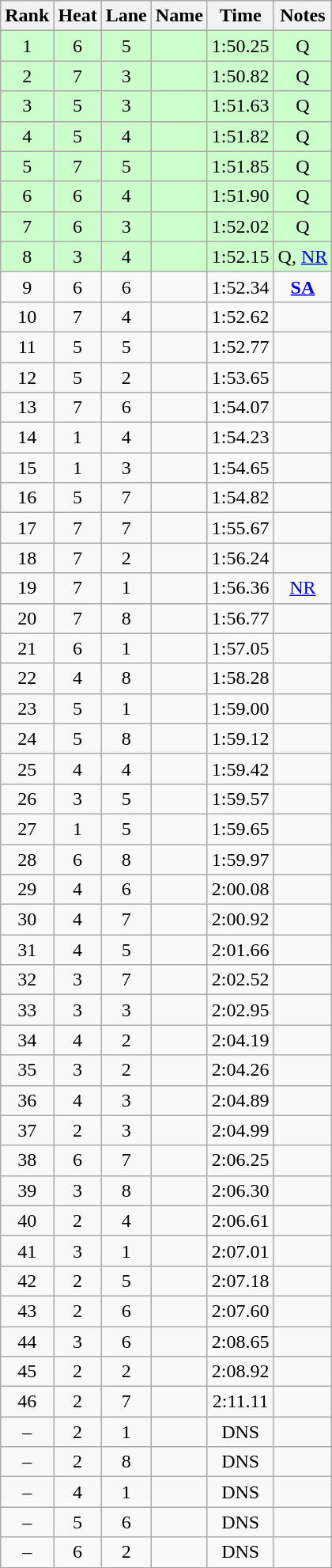<table class="wikitable sortable" style="text-align:center">
<tr>
<th>Rank</th>
<th>Heat</th>
<th>Lane</th>
<th>Name</th>
<th>Time</th>
<th>Notes</th>
</tr>
<tr bgcolor=ccffcc>
<td>1</td>
<td>6</td>
<td>5</td>
<td align=left></td>
<td>1:50.25</td>
<td>Q</td>
</tr>
<tr bgcolor=ccffcc>
<td>2</td>
<td>7</td>
<td>3</td>
<td align=left></td>
<td>1:50.82</td>
<td>Q</td>
</tr>
<tr bgcolor=ccffcc>
<td>3</td>
<td>5</td>
<td>3</td>
<td align=left></td>
<td>1:51.63</td>
<td>Q</td>
</tr>
<tr bgcolor=ccffcc>
<td>4</td>
<td>5</td>
<td>4</td>
<td align=left></td>
<td>1:51.82</td>
<td>Q</td>
</tr>
<tr bgcolor=ccffcc>
<td>5</td>
<td>7</td>
<td>5</td>
<td align=left></td>
<td>1:51.85</td>
<td>Q</td>
</tr>
<tr bgcolor=ccffcc>
<td>6</td>
<td>6</td>
<td>4</td>
<td align=left></td>
<td>1:51.90</td>
<td>Q</td>
</tr>
<tr bgcolor=ccffcc>
<td>7</td>
<td>6</td>
<td>3</td>
<td align=left></td>
<td>1:52.02</td>
<td>Q</td>
</tr>
<tr bgcolor=ccffcc>
<td>8</td>
<td>3</td>
<td>4</td>
<td align=left></td>
<td>1:52.15</td>
<td>Q, <a href='#'>NR</a></td>
</tr>
<tr>
<td>9</td>
<td>6</td>
<td>6</td>
<td align=left></td>
<td>1:52.34</td>
<td><strong><a href='#'>SA</a></strong></td>
</tr>
<tr>
<td>10</td>
<td>7</td>
<td>4</td>
<td align=left></td>
<td>1:52.62</td>
<td></td>
</tr>
<tr>
<td>11</td>
<td>5</td>
<td>5</td>
<td align=left></td>
<td>1:52.77</td>
<td></td>
</tr>
<tr>
<td>12</td>
<td>5</td>
<td>2</td>
<td align=left></td>
<td>1:53.65</td>
<td></td>
</tr>
<tr>
<td>13</td>
<td>7</td>
<td>6</td>
<td align=left></td>
<td>1:54.07</td>
<td></td>
</tr>
<tr>
<td>14</td>
<td>1</td>
<td>4</td>
<td align=left></td>
<td>1:54.23</td>
<td></td>
</tr>
<tr>
<td>15</td>
<td>1</td>
<td>3</td>
<td align=left></td>
<td>1:54.65</td>
<td></td>
</tr>
<tr>
<td>16</td>
<td>5</td>
<td>7</td>
<td align=left></td>
<td>1:54.82</td>
<td></td>
</tr>
<tr>
<td>17</td>
<td>7</td>
<td>7</td>
<td align=left></td>
<td>1:55.67</td>
<td></td>
</tr>
<tr>
<td>18</td>
<td>7</td>
<td>2</td>
<td align=left></td>
<td>1:56.24</td>
<td></td>
</tr>
<tr>
<td>19</td>
<td>7</td>
<td>1</td>
<td align=left></td>
<td>1:56.36</td>
<td><a href='#'>NR</a></td>
</tr>
<tr>
<td>20</td>
<td>7</td>
<td>8</td>
<td align=left></td>
<td>1:56.77</td>
<td></td>
</tr>
<tr>
<td>21</td>
<td>6</td>
<td>1</td>
<td align=left></td>
<td>1:57.05</td>
<td></td>
</tr>
<tr>
<td>22</td>
<td>4</td>
<td>8</td>
<td align=left></td>
<td>1:58.28</td>
<td></td>
</tr>
<tr>
<td>23</td>
<td>5</td>
<td>1</td>
<td align=left></td>
<td>1:59.00</td>
<td></td>
</tr>
<tr>
<td>24</td>
<td>5</td>
<td>8</td>
<td align=left></td>
<td>1:59.12</td>
<td></td>
</tr>
<tr>
<td>25</td>
<td>4</td>
<td>4</td>
<td align=left></td>
<td>1:59.42</td>
<td></td>
</tr>
<tr>
<td>26</td>
<td>3</td>
<td>5</td>
<td align=left></td>
<td>1:59.57</td>
<td></td>
</tr>
<tr>
<td>27</td>
<td>1</td>
<td>5</td>
<td align=left></td>
<td>1:59.65</td>
<td></td>
</tr>
<tr>
<td>28</td>
<td>6</td>
<td>8</td>
<td align=left></td>
<td>1:59.97</td>
<td></td>
</tr>
<tr>
<td>29</td>
<td>4</td>
<td>6</td>
<td align=left></td>
<td>2:00.08</td>
<td></td>
</tr>
<tr>
<td>30</td>
<td>4</td>
<td>7</td>
<td align=left></td>
<td>2:00.92</td>
<td></td>
</tr>
<tr>
<td>31</td>
<td>4</td>
<td>5</td>
<td align=left></td>
<td>2:01.66</td>
<td></td>
</tr>
<tr>
<td>32</td>
<td>3</td>
<td>7</td>
<td align=left></td>
<td>2:02.52</td>
<td></td>
</tr>
<tr>
<td>33</td>
<td>3</td>
<td>3</td>
<td align=left></td>
<td>2:02.95</td>
<td></td>
</tr>
<tr>
<td>34</td>
<td>4</td>
<td>2</td>
<td align=left></td>
<td>2:04.19</td>
<td></td>
</tr>
<tr>
<td>35</td>
<td>3</td>
<td>2</td>
<td align=left></td>
<td>2:04.26</td>
<td></td>
</tr>
<tr>
<td>36</td>
<td>4</td>
<td>3</td>
<td align=left></td>
<td>2:04.89</td>
<td></td>
</tr>
<tr>
<td>37</td>
<td>2</td>
<td>3</td>
<td align=left></td>
<td>2:04.99</td>
<td></td>
</tr>
<tr>
<td>38</td>
<td>6</td>
<td>7</td>
<td align=left></td>
<td>2:06.25</td>
<td></td>
</tr>
<tr>
<td>39</td>
<td>3</td>
<td>8</td>
<td align=left></td>
<td>2:06.30</td>
<td></td>
</tr>
<tr>
<td>40</td>
<td>2</td>
<td>4</td>
<td align=left></td>
<td>2:06.61</td>
<td></td>
</tr>
<tr>
<td>41</td>
<td>3</td>
<td>1</td>
<td align=left></td>
<td>2:07.01</td>
<td></td>
</tr>
<tr>
<td>42</td>
<td>2</td>
<td>5</td>
<td align=left></td>
<td>2:07.18</td>
<td></td>
</tr>
<tr>
<td>43</td>
<td>2</td>
<td>6</td>
<td align=left></td>
<td>2:07.60</td>
<td></td>
</tr>
<tr>
<td>44</td>
<td>3</td>
<td>6</td>
<td align=left></td>
<td>2:08.65</td>
<td></td>
</tr>
<tr>
<td>45</td>
<td>2</td>
<td>2</td>
<td align=left></td>
<td>2:08.92</td>
<td></td>
</tr>
<tr>
<td>46</td>
<td>2</td>
<td>7</td>
<td align=left></td>
<td>2:11.11</td>
<td></td>
</tr>
<tr>
<td>–</td>
<td>2</td>
<td>1</td>
<td align=left></td>
<td>DNS</td>
<td></td>
</tr>
<tr>
<td>–</td>
<td>2</td>
<td>8</td>
<td align=left></td>
<td>DNS</td>
<td></td>
</tr>
<tr>
<td>–</td>
<td>4</td>
<td>1</td>
<td align=left></td>
<td>DNS</td>
<td></td>
</tr>
<tr>
<td>–</td>
<td>5</td>
<td>6</td>
<td align=left></td>
<td>DNS</td>
<td></td>
</tr>
<tr>
<td>–</td>
<td>6</td>
<td>2</td>
<td align=left></td>
<td>DNS</td>
<td></td>
</tr>
<tr>
</tr>
</table>
